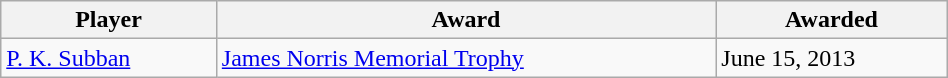<table class="wikitable" width="50%">
<tr>
<th>Player</th>
<th>Award</th>
<th>Awarded</th>
</tr>
<tr>
<td><a href='#'>P. K. Subban</a></td>
<td><a href='#'>James Norris Memorial Trophy</a></td>
<td>June 15, 2013</td>
</tr>
</table>
